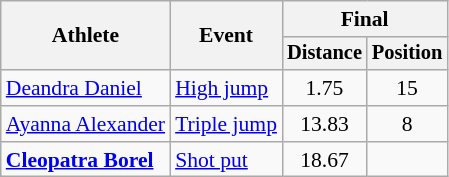<table class=wikitable style="font-size:90%">
<tr>
<th rowspan="2">Athlete</th>
<th rowspan="2">Event</th>
<th colspan="2">Final</th>
</tr>
<tr style="font-size:95%">
<th>Distance</th>
<th>Position</th>
</tr>
<tr align=center>
<td align=left><a href='#'>Deandra Daniel</a></td>
<td align=left><a href='#'>High jump</a></td>
<td>1.75</td>
<td>15</td>
</tr>
<tr align=center>
<td align=left><a href='#'>Ayanna Alexander</a></td>
<td align=left><a href='#'>Triple jump</a></td>
<td>13.83</td>
<td>8</td>
</tr>
<tr align=center>
<td align=left><strong><a href='#'>Cleopatra Borel</a></strong></td>
<td align=left><a href='#'>Shot put</a></td>
<td>18.67</td>
<td></td>
</tr>
</table>
